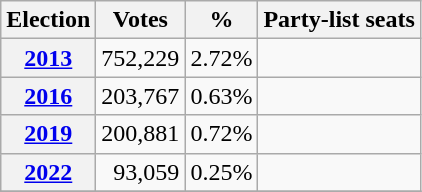<table class=wikitable style="text-align:right">
<tr>
<th>Election</th>
<th>Votes</th>
<th>%</th>
<th>Party-list seats</th>
</tr>
<tr>
<th align=left><a href='#'>2013</a></th>
<td>752,229</td>
<td>2.72%</td>
<td></td>
</tr>
<tr>
<th align=left><a href='#'>2016</a></th>
<td>203,767</td>
<td>0.63%</td>
<td></td>
</tr>
<tr>
<th align=left><a href='#'>2019</a></th>
<td>200,881</td>
<td>0.72%</td>
<td></td>
</tr>
<tr>
<th align=left><a href='#'>2022</a></th>
<td>93,059</td>
<td>0.25%</td>
<td></td>
</tr>
<tr>
</tr>
</table>
